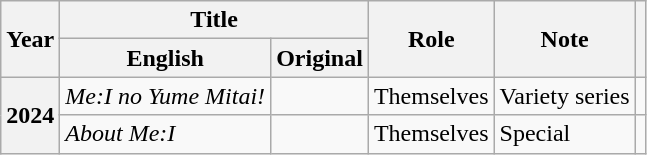<table class="wikitable plainrowheaders sortable">
<tr>
<th scope="col" rowspan="2">Year</th>
<th scope="col" colspan="2">Title</th>
<th scope="col" rowspan="2">Role</th>
<th scope="col" rowspan="2" class="unsortable">Note</th>
<th scope="col" rowspan="2" class="unsortable"></th>
</tr>
<tr>
<th>English</th>
<th>Original</th>
</tr>
<tr>
<th scope="row" rowspan="2">2024</th>
<td><em>Me:I no Yume Mitai! </em></td>
<td></td>
<td>Themselves</td>
<td>Variety series</td>
<td></td>
</tr>
<tr>
<td><em>About Me:I</em></td>
<td></td>
<td>Themselves</td>
<td>Special</td>
<td></td>
</tr>
</table>
